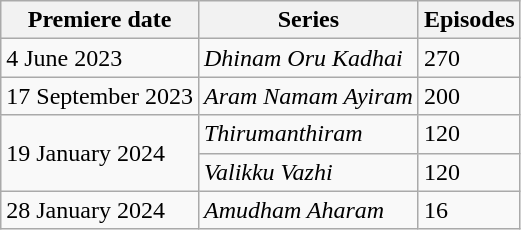<table class="wikitable sortable">
<tr>
<th>Premiere date</th>
<th>Series</th>
<th>Episodes</th>
</tr>
<tr>
<td>4 June 2023</td>
<td><em>Dhinam Oru Kadhai</em></td>
<td>270</td>
</tr>
<tr>
<td>17 September 2023</td>
<td><em>Aram Namam Ayiram</em></td>
<td>200</td>
</tr>
<tr>
<td rowspan=2>19 January 2024</td>
<td><em>Thirumanthiram</em></td>
<td>120</td>
</tr>
<tr>
<td><em>Valikku Vazhi</em></td>
<td>120</td>
</tr>
<tr>
<td>28 January 2024</td>
<td><em>Amudham Aharam</em></td>
<td>16</td>
</tr>
</table>
